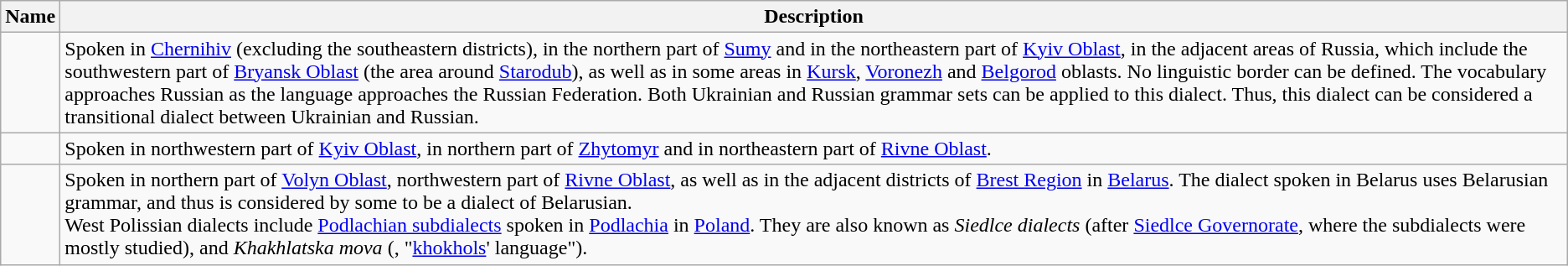<table class="wikitable">
<tr>
<th>Name</th>
<th>Description</th>
</tr>
<tr>
<td></td>
<td>Spoken in <a href='#'>Chernihiv</a> (excluding the southeastern districts), in the northern part of <a href='#'>Sumy</a> and in the northeastern part of <a href='#'>Kyiv Oblast</a>, in the adjacent areas of Russia, which include the southwestern part of <a href='#'>Bryansk Oblast</a> (the area around <a href='#'>Starodub</a>), as well as in some areas in <a href='#'>Kursk</a>, <a href='#'>Voronezh</a> and <a href='#'>Belgorod</a> oblasts. No linguistic border can be defined. The vocabulary approaches Russian as the language approaches the Russian Federation. Both Ukrainian and Russian grammar sets can be applied to this dialect. Thus, this dialect can be considered a transitional dialect between Ukrainian and Russian.</td>
</tr>
<tr>
<td></td>
<td>Spoken in northwestern part of <a href='#'>Kyiv Oblast</a>, in northern part of <a href='#'>Zhytomyr</a> and in northeastern part of <a href='#'>Rivne Oblast</a>.</td>
</tr>
<tr>
<td></td>
<td>Spoken in northern part of <a href='#'>Volyn Oblast</a>, northwestern part of <a href='#'>Rivne Oblast</a>, as well as in the adjacent districts of <a href='#'>Brest Region</a> in <a href='#'>Belarus</a>. The dialect spoken in Belarus uses Belarusian grammar, and thus is considered by some to be a dialect of Belarusian.<br>West Polissian dialects include <a href='#'>Podlachian subdialects</a> spoken in <a href='#'>Podlachia</a> in <a href='#'>Poland</a>. They are also known as <em>Siedlce dialects</em> (after <a href='#'>Siedlce Governorate</a>, where the subdialects were mostly studied), and <em>Khakhlatska mova</em> (, "<a href='#'>khokhols</a>' language").</td>
</tr>
</table>
